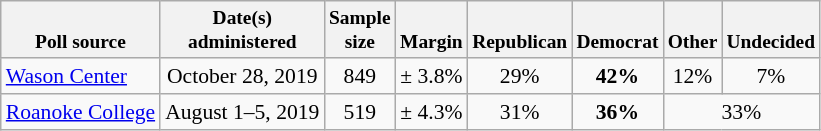<table class="wikitable" style="font-size:90%;text-align:center;">
<tr valign=bottom style="font-size:90%;">
<th>Poll source</th>
<th>Date(s)<br>administered</th>
<th>Sample<br>size</th>
<th>Margin<br></th>
<th>Republican</th>
<th>Democrat</th>
<th>Other</th>
<th>Undecided</th>
</tr>
<tr>
<td style="text-align:left;"><a href='#'>Wason Center</a></td>
<td>October 28, 2019</td>
<td>849</td>
<td>± 3.8%</td>
<td>29%</td>
<td><strong>42%</strong></td>
<td>12%</td>
<td>7%</td>
</tr>
<tr>
<td style="text-align:left;"><a href='#'>Roanoke College</a></td>
<td>August 1–5, 2019</td>
<td>519</td>
<td>± 4.3%</td>
<td>31%</td>
<td><strong>36%</strong></td>
<td colspan="2">33%</td>
</tr>
</table>
